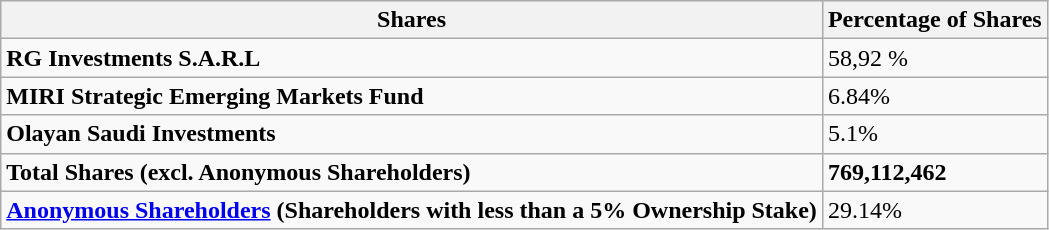<table class="wikitable sortable">
<tr>
<th>Shares</th>
<th>Percentage of Shares</th>
</tr>
<tr>
<td><strong>RG Investments S.A.R.L</strong></td>
<td>58,92 %</td>
</tr>
<tr>
<td><strong>MIRI Strategic Emerging Markets Fund</strong></td>
<td>6.84%</td>
</tr>
<tr>
<td><strong>Olayan Saudi Investments</strong></td>
<td>5.1%</td>
</tr>
<tr>
<td><strong>Total Shares (excl. Anonymous Shareholders)</strong></td>
<td><strong>769,112,462</strong></td>
</tr>
<tr>
<td><strong><a href='#'>Anonymous Shareholders</a> (Shareholders with less than a 5% Ownership Stake)</strong></td>
<td>29.14%</td>
</tr>
</table>
